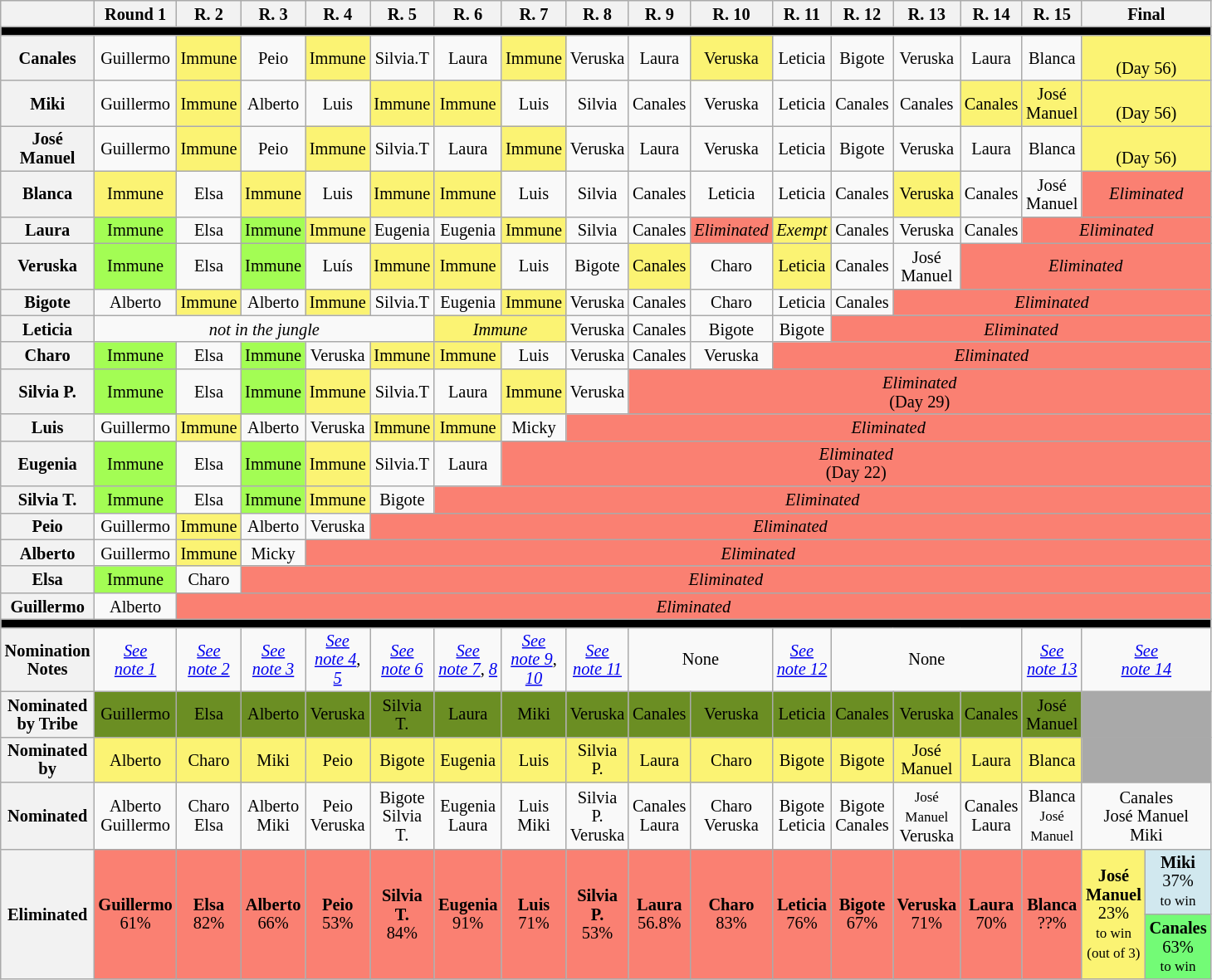<table class="wikitable" style="text-align:center; width: 50%; font-size:85%; line-height:15px;">
<tr>
<th ! style="width: 10%;"></th>
<th style="width: 10%;">Round 1</th>
<th style="width: 10%;">R. 2</th>
<th style="width: 10%;">R. 3</th>
<th style="width: 10%;">R. 4</th>
<th style="width: 10%;">R. 5</th>
<th style="width: 10%;">R. 6</th>
<th style="width: 10%;">R. 7</th>
<th style="width: 10%;">R. 8</th>
<th style="width: 10%;">R. 9</th>
<th style="width: 10%;">R. 10</th>
<th style="width: 10%;">R. 11</th>
<th style="width: 10%;">R. 12</th>
<th style="width: 10%;">R. 13</th>
<th style="width: 10%;">R. 14</th>
<th style="width: 10%;">R. 15</th>
<th style="width: 20%;" colspan="2">Final</th>
</tr>
<tr>
<th style="background:#000000;" colspan="18"></th>
</tr>
<tr>
<th>Canales</th>
<td>Guillermo</td>
<td bgcolor="#FBF373">Immune</td>
<td>Peio</td>
<td bgcolor="#FBF373">Immune</td>
<td>Silvia.T</td>
<td>Laura</td>
<td bgcolor="#FBF373">Immune</td>
<td>Veruska</td>
<td>Laura</td>
<td bgcolor="#FBF373">Veruska</td>
<td>Leticia</td>
<td>Bigote</td>
<td>Veruska</td>
<td>Laura</td>
<td>Blanca</td>
<td style="background:#FBF373;" colspan="2"><strong></strong><br>(Day 56)</td>
</tr>
<tr>
<th>Miki</th>
<td>Guillermo</td>
<td bgcolor="#FBF373">Immune</td>
<td>Alberto</td>
<td>Luis</td>
<td bgcolor="#FBF373">Immune</td>
<td bgcolor="#FBF373">Immune</td>
<td>Luis</td>
<td>Silvia</td>
<td>Canales</td>
<td>Veruska</td>
<td>Leticia</td>
<td>Canales</td>
<td>Canales</td>
<td bgcolor="#FBF373">Canales</td>
<td bgcolor="#FBF373">José Manuel</td>
<td style="background:#FBF373;" colspan="2"><strong></strong><br>(Day 56)</td>
</tr>
<tr>
<th>José Manuel</th>
<td>Guillermo</td>
<td bgcolor="#FBF373">Immune</td>
<td>Peio</td>
<td bgcolor="#FBF373">Immune</td>
<td>Silvia.T</td>
<td>Laura</td>
<td bgcolor="#FBF373">Immune</td>
<td>Veruska</td>
<td>Laura</td>
<td>Veruska</td>
<td>Leticia</td>
<td>Bigote</td>
<td>Veruska</td>
<td>Laura</td>
<td>Blanca</td>
<td style="background:#FBF373;" colspan="2"><strong></strong><br>(Day 56)</td>
</tr>
<tr>
<th>Blanca</th>
<td bgcolor="#FBF373">Immune</td>
<td>Elsa</td>
<td bgcolor="#FBF373">Immune</td>
<td>Luis</td>
<td bgcolor="#FBF373">Immune</td>
<td bgcolor="#FBF373">Immune</td>
<td>Luis</td>
<td>Silvia</td>
<td>Canales</td>
<td>Leticia</td>
<td>Leticia</td>
<td>Canales</td>
<td bgcolor="#FBF373">Veruska</td>
<td>Canales</td>
<td>José Manuel</td>
<td style="background:#fa8072; text-align:center" colspan="2"><em>Eliminated</em> <br></td>
</tr>
<tr>
<th>Laura</th>
<td bgcolor="#A3FD54">Immune</td>
<td>Elsa</td>
<td bgcolor="#A3FD54">Immune</td>
<td bgcolor="#FBF373">Immune</td>
<td>Eugenia</td>
<td>Eugenia</td>
<td bgcolor="#FBF373">Immune</td>
<td>Silvia</td>
<td>Canales</td>
<td style="background:#fa8072; text-align:center"><em>Eliminated</em> <br></td>
<td bgcolor="#FBF373"><em>Exempt</em></td>
<td>Canales</td>
<td>Veruska</td>
<td>Canales</td>
<td style="background:#fa8072; text-align:center" colspan="3"><em>Eliminated</em> <br></td>
</tr>
<tr>
<th>Veruska</th>
<td bgcolor="#A3FD54">Immune</td>
<td>Elsa</td>
<td bgcolor="#A3FD54">Immune</td>
<td>Luís</td>
<td bgcolor="#FBF373">Immune</td>
<td bgcolor="#FBF373">Immune</td>
<td>Luis</td>
<td>Bigote</td>
<td bgcolor="#FBF373">Canales</td>
<td>Charo</td>
<td bgcolor="#FBF373">Leticia</td>
<td>Canales</td>
<td>José Manuel</td>
<td style="background:#fa8072; text-align:center" colspan="4"><em>Eliminated</em> <br></td>
</tr>
<tr>
<th>Bigote</th>
<td>Alberto</td>
<td bgcolor="#FBF373">Immune</td>
<td>Alberto</td>
<td bgcolor="#FBF373">Immune</td>
<td>Silvia.T</td>
<td>Eugenia</td>
<td bgcolor="#FBF373">Immune</td>
<td>Veruska</td>
<td>Canales</td>
<td>Charo</td>
<td>Leticia</td>
<td>Canales</td>
<td style="background:#fa8072; text-align:center" colspan="5"><em>Eliminated</em> <br></td>
</tr>
<tr>
<th>Leticia</th>
<td colspan=5><em>not in the jungle</em></td>
<td colspan=2 bgcolor="#FBF373"><em>Immune</em></td>
<td>Veruska</td>
<td>Canales</td>
<td>Bigote</td>
<td>Bigote</td>
<td style="background:#fa8072; text-align:center" colspan="6"><em>Eliminated</em> <br></td>
</tr>
<tr>
<th>Charo</th>
<td bgcolor="#A3FD54">Immune</td>
<td>Elsa</td>
<td bgcolor="#A3FD54">Immune</td>
<td>Veruska</td>
<td bgcolor="#FBF373">Immune</td>
<td bgcolor="#FBF373">Immune</td>
<td>Luis</td>
<td>Veruska</td>
<td>Canales</td>
<td>Veruska</td>
<td style="background:#fa8072; text-align:center" colspan="7"><em>Eliminated</em> <br></td>
</tr>
<tr>
<th>Silvia P.</th>
<td bgcolor="#A3FD54">Immune</td>
<td>Elsa</td>
<td bgcolor="#A3FD54">Immune</td>
<td bgcolor="#FBF373">Immune</td>
<td>Silvia.T</td>
<td>Laura</td>
<td bgcolor="#FBF373">Immune</td>
<td>Veruska</td>
<td style="background:#fa8072; text-align:center" colspan="9"><em>Eliminated</em> <br>(Day 29)</td>
</tr>
<tr>
<th>Luis</th>
<td>Guillermo</td>
<td bgcolor="#FBF373">Immune</td>
<td>Alberto</td>
<td>Veruska</td>
<td bgcolor="#FBF373">Immune</td>
<td bgcolor="#FBF373">Immune</td>
<td>Micky</td>
<td style="background:#fa8072; text-align:center" colspan="10"><em>Eliminated</em> <br></td>
</tr>
<tr>
<th>Eugenia</th>
<td bgcolor="#A3FD54">Immune</td>
<td>Elsa</td>
<td bgcolor="#A3FD54">Immune</td>
<td bgcolor="#FBF373">Immune</td>
<td>Silvia.T</td>
<td>Laura</td>
<td style="background:#fa8072; text-align:center" colspan="11"><em>Eliminated</em> <br>(Day 22)</td>
</tr>
<tr>
<th>Silvia T.</th>
<td bgcolor="#A3FD54">Immune</td>
<td>Elsa</td>
<td bgcolor="#A3FD54">Immune</td>
<td bgcolor="#FBF373">Immune</td>
<td>Bigote</td>
<td style="background:#fa8072; text-align:center" colspan="12"><em>Eliminated</em> <br></td>
</tr>
<tr>
<th>Peio</th>
<td>Guillermo</td>
<td bgcolor="#FBF373">Immune</td>
<td>Alberto</td>
<td>Veruska</td>
<td style="background:#fa8072; text-align:center" colspan="13"><em>Eliminated</em> <br></td>
</tr>
<tr>
<th>Alberto</th>
<td>Guillermo</td>
<td bgcolor="#FBF373">Immune</td>
<td>Micky</td>
<td style="background:#fa8072; text-align:center" colspan="14"><em>Eliminated</em> <br></td>
</tr>
<tr>
<th>Elsa</th>
<td bgcolor="#A3FD54">Immune</td>
<td>Charo</td>
<td style="background:#fa8072; text-align:center" colspan="15"><em>Eliminated</em> <br></td>
</tr>
<tr>
<th>Guillermo</th>
<td>Alberto</td>
<td style="background:#fa8072; text-align:center" colspan="16"><em>Eliminated</em> <br></td>
</tr>
<tr>
<th style="background:#000000;" colspan="18"></th>
</tr>
<tr>
<th>Nomination Notes</th>
<td><em><a href='#'>See<br>note 1</a></em></td>
<td><em><a href='#'>See<br>note 2</a></em></td>
<td><em><a href='#'>See<br>note 3</a></em></td>
<td><em><a href='#'>See<br>note 4</a></em>, <em><a href='#'>5</a></em></td>
<td><em><a href='#'>See<br>note 6</a></em></td>
<td><em><a href='#'>See<br>note 7</a></em>, <em><a href='#'>8</a></em></td>
<td><em><a href='#'>See<br>note 9</a></em>, <em><a href='#'>10</a></em></td>
<td><em><a href='#'>See<br>note 11</a></em></td>
<td colspan=2>None</td>
<td><em><a href='#'>See<br>note 12</a></em></td>
<td colspan=3>None</td>
<td><em><a href='#'>See<br>note 13</a></em></td>
<td colspan=2><em><a href='#'>See<br>note 14</a></em></td>
</tr>
<tr>
<th>Nominated<br>by Tribe</th>
<td bgcolor="#6B8E23"><span>Guillermo</span></td>
<td bgcolor="#6B8E23"><span>Elsa</span></td>
<td bgcolor="#6B8E23"><span>Alberto</span></td>
<td bgcolor="#6B8E23"><span>Veruska</span></td>
<td bgcolor="#6B8E23"><span>Silvia T.</span></td>
<td bgcolor="#6B8E23"><span>Laura</span></td>
<td bgcolor="#6B8E23"><span>Miki</span></td>
<td bgcolor="#6B8E23"><span>Veruska</span></td>
<td bgcolor="#6B8E23"><span>Canales</span></td>
<td bgcolor="#6B8E23"><span>Veruska</span></td>
<td bgcolor="#6B8E23"><span>Leticia</span></td>
<td bgcolor="#6B8E23"><span>Canales</span></td>
<td bgcolor="#6B8E23"><span>Veruska</span></td>
<td bgcolor="#6B8E23"><span>Canales</span></td>
<td bgcolor="#6B8E23"><span>José Manuel</span></td>
<td bgcolor="darkgray" colspan=2></td>
</tr>
<tr>
<th>Nominated by<br></th>
<td bgcolor="#FBF373">Alberto</td>
<td bgcolor="#FBF373">Charo</td>
<td bgcolor="#FBF373">Miki</td>
<td bgcolor="#FBF373">Peio</td>
<td bgcolor="#FBF373">Bigote</td>
<td bgcolor="#FBF373">Eugenia</td>
<td bgcolor="#FBF373">Luis</td>
<td bgcolor="#FBF373">Silvia P.</td>
<td bgcolor="#FBF373">Laura</td>
<td bgcolor="#FBF373">Charo</td>
<td bgcolor="#FBF373">Bigote</td>
<td bgcolor="#FBF373">Bigote</td>
<td bgcolor="#FBF373">José Manuel</td>
<td bgcolor="#FBF373">Laura</td>
<td bgcolor="#FBF373">Blanca</td>
<td bgcolor="darkgray" colspan=2></td>
</tr>
<tr>
<th>Nominated</th>
<td>Alberto<br>Guillermo</td>
<td>Charo<br>Elsa</td>
<td>Alberto<br>Miki</td>
<td>Peio<br>Veruska</td>
<td>Bigote<br>Silvia T.</td>
<td>Eugenia<br>Laura</td>
<td>Luis<br>Miki</td>
<td>Silvia P.<br>Veruska</td>
<td>Canales<br>Laura</td>
<td>Charo<br>Veruska</td>
<td>Bigote<br>Leticia</td>
<td>Bigote<br>Canales</td>
<td><small>José Manuel</small><br>Veruska</td>
<td>Canales<br>Laura</td>
<td>Blanca<br><small>José Manuel</small></td>
<td colspan="2">Canales<br>José Manuel<br>Miki</td>
</tr>
<tr>
<th rowspan=2>Eliminated</th>
<td rowspan=2 style="background:#FA8072"><strong>Guillermo</strong><br>61%<br><small></small></td>
<td rowspan=2 style="background:#FA8072"><strong>Elsa</strong><br>82%<br><small></small></td>
<td rowspan=2 style="background:#FA8072"><strong>Alberto</strong><br>66%<br><small></small></td>
<td rowspan=2 style="background:#FA8072"><strong>Peio</strong><br>53%<br><small></small></td>
<td rowspan=2 style="background:#FA8072"><strong>Silvia T.</strong><br>84%<br><small></small></td>
<td rowspan=2 style="background:#FA8072"><strong>Eugenia</strong><br>91%<br><small></small></td>
<td rowspan=2 style="background:#FA8072"><strong>Luis</strong><br>71%<br><small></small></td>
<td rowspan=2 style="background:#FA8072"><strong>Silvia P.</strong><br>53%<br><small></small></td>
<td rowspan=2 style="background:#FA8072"><strong>Laura</strong><br>56.8%<br><small></small></td>
<td rowspan=2 style="background:#FA8072"><strong>Charo</strong><br>83%<br><small></small></td>
<td rowspan=2 style="background:#FA8072"><strong>Leticia</strong><br>76%<br><small></small></td>
<td rowspan=2 style="background:#FA8072"><strong>Bigote</strong><br>67%<br><small></small></td>
<td rowspan=2 style="background:#FA8072"><strong>Veruska</strong><br>71%<br><small></small></td>
<td rowspan=2 style="background:#FA8072"><strong>Laura</strong><br>70%<br><small></small></td>
<td rowspan=2 style="background:#FA8072"><strong>Blanca</strong><br>??%<br><small></small></td>
<td rowspan=2 style="background:#FBF373"><strong>José Manuel</strong><br>23%<br><small>to win<br>(out of 3)</small></td>
<td style="background:#D1E8EF"><strong>Miki</strong><br>37%<br><small>to win</small></td>
</tr>
<tr>
<td style="background:#73FB76"><strong>Canales</strong><br>63%<br><small>to win</small></td>
</tr>
</table>
